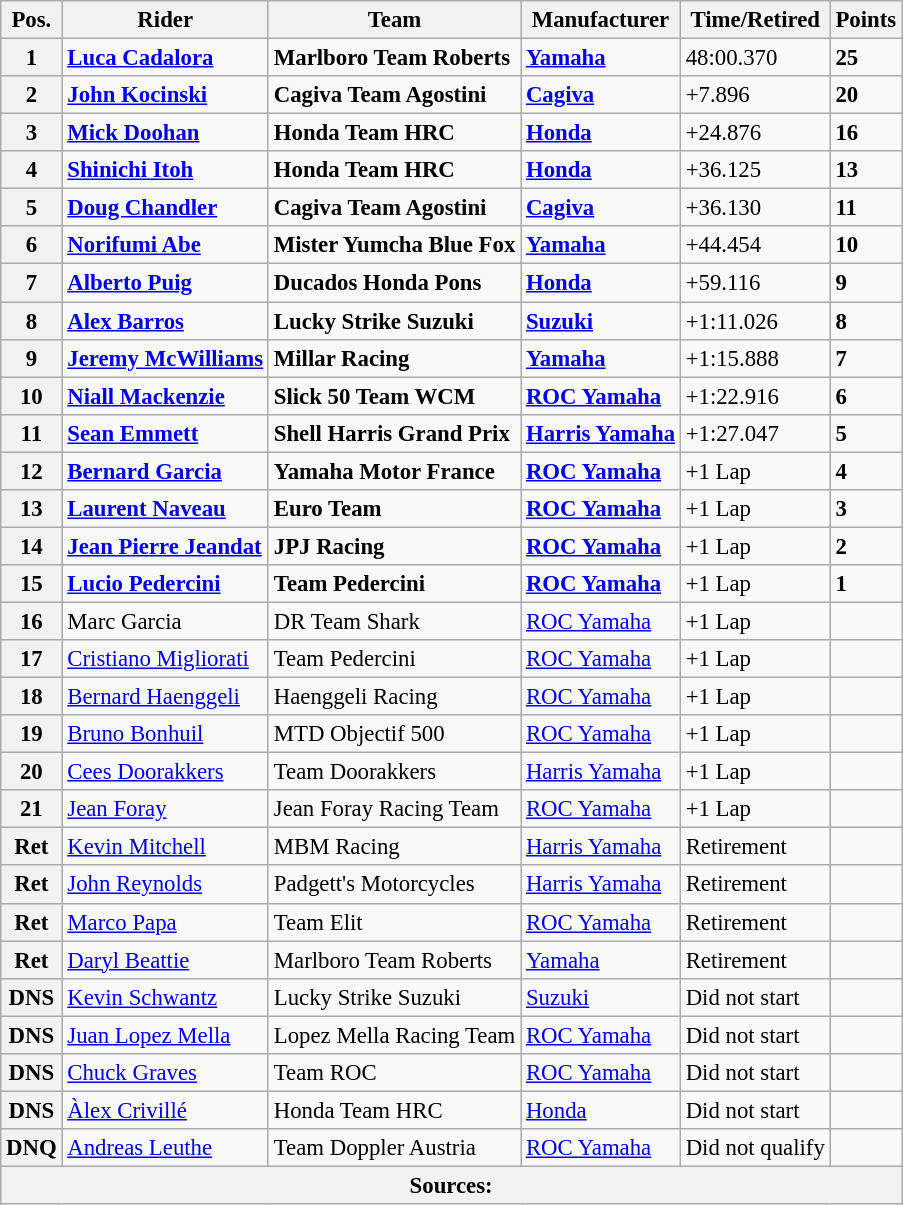<table class="wikitable" style="font-size: 95%;">
<tr>
<th>Pos.</th>
<th>Rider</th>
<th>Team</th>
<th>Manufacturer</th>
<th>Time/Retired</th>
<th>Points</th>
</tr>
<tr>
<th>1</th>
<td> <strong><a href='#'>Luca Cadalora</a></strong></td>
<td><strong>Marlboro Team Roberts</strong></td>
<td><strong><a href='#'>Yamaha</a></strong></td>
<td>48:00.370</td>
<td><strong>25</strong></td>
</tr>
<tr>
<th>2</th>
<td> <strong><a href='#'>John Kocinski</a></strong></td>
<td><strong>Cagiva Team Agostini</strong></td>
<td><strong><a href='#'>Cagiva</a></strong></td>
<td>+7.896</td>
<td><strong>20</strong></td>
</tr>
<tr>
<th>3</th>
<td> <strong><a href='#'>Mick Doohan</a></strong></td>
<td><strong>Honda Team HRC</strong></td>
<td><strong><a href='#'>Honda</a></strong></td>
<td>+24.876</td>
<td><strong>16</strong></td>
</tr>
<tr>
<th>4</th>
<td> <strong><a href='#'>Shinichi Itoh</a></strong></td>
<td><strong>Honda Team HRC</strong></td>
<td><strong><a href='#'>Honda</a></strong></td>
<td>+36.125</td>
<td><strong>13</strong></td>
</tr>
<tr>
<th>5</th>
<td> <strong><a href='#'>Doug Chandler</a></strong></td>
<td><strong>Cagiva Team Agostini</strong></td>
<td><strong><a href='#'>Cagiva</a></strong></td>
<td>+36.130</td>
<td><strong>11</strong></td>
</tr>
<tr>
<th>6</th>
<td> <strong><a href='#'>Norifumi Abe</a></strong></td>
<td><strong>Mister Yumcha Blue Fox</strong></td>
<td><strong><a href='#'>Yamaha</a></strong></td>
<td>+44.454</td>
<td><strong>10</strong></td>
</tr>
<tr>
<th>7</th>
<td> <strong><a href='#'>Alberto Puig</a></strong></td>
<td><strong>Ducados Honda Pons</strong></td>
<td><strong><a href='#'>Honda</a></strong></td>
<td>+59.116</td>
<td><strong>9</strong></td>
</tr>
<tr>
<th>8</th>
<td> <strong><a href='#'>Alex Barros</a></strong></td>
<td><strong>Lucky Strike Suzuki</strong></td>
<td><strong><a href='#'>Suzuki</a></strong></td>
<td>+1:11.026</td>
<td><strong>8</strong></td>
</tr>
<tr>
<th>9</th>
<td> <strong><a href='#'>Jeremy McWilliams</a></strong></td>
<td><strong>Millar Racing</strong></td>
<td><strong><a href='#'>Yamaha</a></strong></td>
<td>+1:15.888</td>
<td><strong>7</strong></td>
</tr>
<tr>
<th>10</th>
<td> <strong><a href='#'>Niall Mackenzie</a></strong></td>
<td><strong>Slick 50 Team WCM</strong></td>
<td><strong><a href='#'>ROC Yamaha</a></strong></td>
<td>+1:22.916</td>
<td><strong>6</strong></td>
</tr>
<tr>
<th>11</th>
<td> <strong><a href='#'>Sean Emmett</a></strong></td>
<td><strong>Shell Harris Grand Prix</strong></td>
<td><strong><a href='#'>Harris Yamaha</a></strong></td>
<td>+1:27.047</td>
<td><strong>5</strong></td>
</tr>
<tr>
<th>12</th>
<td> <strong><a href='#'>Bernard Garcia</a></strong></td>
<td><strong>Yamaha Motor France</strong></td>
<td><strong><a href='#'>ROC Yamaha</a></strong></td>
<td>+1 Lap</td>
<td><strong>4</strong></td>
</tr>
<tr>
<th>13</th>
<td> <strong><a href='#'>Laurent Naveau</a></strong></td>
<td><strong>Euro Team</strong></td>
<td><strong><a href='#'>ROC Yamaha</a></strong></td>
<td>+1 Lap</td>
<td><strong>3</strong></td>
</tr>
<tr>
<th>14</th>
<td> <strong><a href='#'>Jean Pierre Jeandat</a></strong></td>
<td><strong>JPJ Racing</strong></td>
<td><strong><a href='#'>ROC Yamaha</a></strong></td>
<td>+1 Lap</td>
<td><strong>2</strong></td>
</tr>
<tr>
<th>15</th>
<td> <strong><a href='#'>Lucio Pedercini</a></strong></td>
<td><strong>Team Pedercini</strong></td>
<td><strong><a href='#'>ROC Yamaha</a></strong></td>
<td>+1 Lap</td>
<td><strong>1</strong></td>
</tr>
<tr>
<th>16</th>
<td> Marc Garcia</td>
<td>DR Team Shark</td>
<td><a href='#'>ROC Yamaha</a></td>
<td>+1 Lap</td>
<td></td>
</tr>
<tr>
<th>17</th>
<td> <a href='#'>Cristiano Migliorati</a></td>
<td>Team Pedercini</td>
<td><a href='#'>ROC Yamaha</a></td>
<td>+1 Lap</td>
<td></td>
</tr>
<tr>
<th>18</th>
<td> <a href='#'>Bernard Haenggeli</a></td>
<td>Haenggeli Racing</td>
<td><a href='#'>ROC Yamaha</a></td>
<td>+1 Lap</td>
<td></td>
</tr>
<tr>
<th>19</th>
<td> <a href='#'>Bruno Bonhuil</a></td>
<td>MTD Objectif 500</td>
<td><a href='#'>ROC Yamaha</a></td>
<td>+1 Lap</td>
<td></td>
</tr>
<tr>
<th>20</th>
<td> <a href='#'>Cees Doorakkers</a></td>
<td>Team Doorakkers</td>
<td><a href='#'>Harris Yamaha</a></td>
<td>+1 Lap</td>
<td></td>
</tr>
<tr>
<th>21</th>
<td> <a href='#'>Jean Foray</a></td>
<td>Jean Foray Racing Team</td>
<td><a href='#'>ROC Yamaha</a></td>
<td>+1 Lap</td>
<td></td>
</tr>
<tr>
<th>Ret</th>
<td> <a href='#'>Kevin Mitchell</a></td>
<td>MBM Racing</td>
<td><a href='#'>Harris Yamaha</a></td>
<td>Retirement</td>
<td></td>
</tr>
<tr>
<th>Ret</th>
<td> <a href='#'>John Reynolds</a></td>
<td>Padgett's Motorcycles</td>
<td><a href='#'>Harris Yamaha</a></td>
<td>Retirement</td>
<td></td>
</tr>
<tr>
<th>Ret</th>
<td> <a href='#'>Marco Papa</a></td>
<td>Team Elit</td>
<td><a href='#'>ROC Yamaha</a></td>
<td>Retirement</td>
<td></td>
</tr>
<tr>
<th>Ret</th>
<td> <a href='#'>Daryl Beattie</a></td>
<td>Marlboro Team Roberts</td>
<td><a href='#'>Yamaha</a></td>
<td>Retirement</td>
<td></td>
</tr>
<tr>
<th>DNS</th>
<td> <a href='#'>Kevin Schwantz</a></td>
<td>Lucky Strike Suzuki</td>
<td><a href='#'>Suzuki</a></td>
<td>Did not start</td>
<td></td>
</tr>
<tr>
<th>DNS</th>
<td> <a href='#'>Juan Lopez Mella</a></td>
<td>Lopez Mella Racing Team</td>
<td><a href='#'>ROC Yamaha</a></td>
<td>Did not start</td>
<td></td>
</tr>
<tr>
<th>DNS</th>
<td> <a href='#'>Chuck Graves</a></td>
<td>Team ROC</td>
<td><a href='#'>ROC Yamaha</a></td>
<td>Did not start</td>
<td></td>
</tr>
<tr>
<th>DNS</th>
<td> <a href='#'>Àlex Crivillé</a></td>
<td>Honda Team HRC</td>
<td><a href='#'>Honda</a></td>
<td>Did not start</td>
<td></td>
</tr>
<tr>
<th>DNQ</th>
<td> <a href='#'>Andreas Leuthe</a></td>
<td>Team Doppler Austria</td>
<td><a href='#'>ROC Yamaha</a></td>
<td>Did not qualify</td>
<td></td>
</tr>
<tr>
<th colspan=8>Sources:</th>
</tr>
</table>
